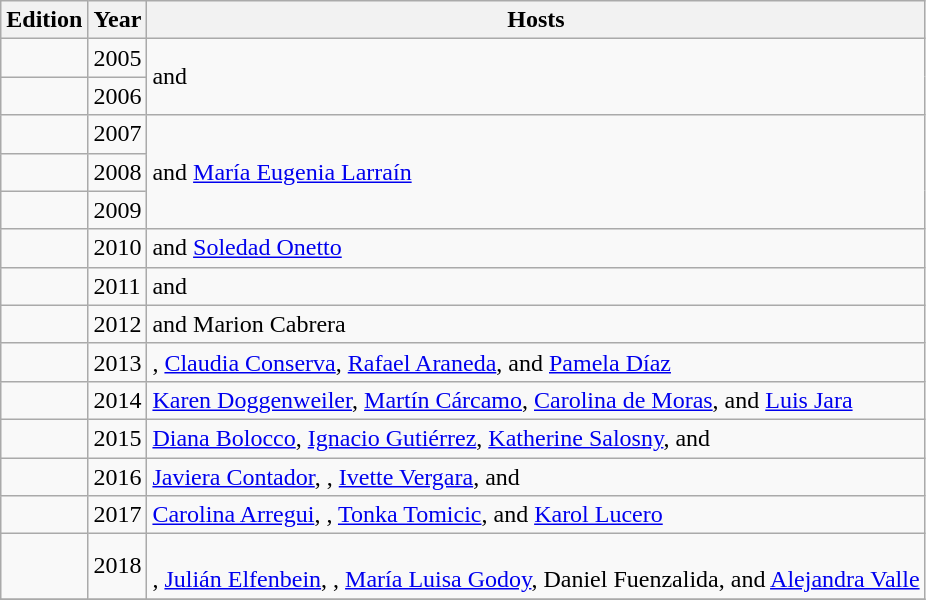<table class="wikitable">
<tr>
<th>Edition</th>
<th>Year</th>
<th>Hosts</th>
</tr>
<tr>
<td></td>
<td>2005</td>
<td rowspan=2> and </td>
</tr>
<tr>
<td></td>
<td>2006</td>
</tr>
<tr>
<td></td>
<td>2007</td>
<td rowspan=3> and <a href='#'>María Eugenia Larraín</a></td>
</tr>
<tr>
<td></td>
<td>2008</td>
</tr>
<tr>
<td></td>
<td>2009</td>
</tr>
<tr>
<td></td>
<td>2010</td>
<td> and <a href='#'>Soledad Onetto</a></td>
</tr>
<tr>
<td></td>
<td>2011</td>
<td> and </td>
</tr>
<tr>
<td></td>
<td>2012</td>
<td> and Marion Cabrera</td>
</tr>
<tr>
<td></td>
<td>2013</td>
<td>, <a href='#'>Claudia Conserva</a>, <a href='#'>Rafael Araneda</a>, and <a href='#'>Pamela Díaz</a></td>
</tr>
<tr>
<td></td>
<td>2014</td>
<td><a href='#'>Karen Doggenweiler</a>, <a href='#'>Martín Cárcamo</a>, <a href='#'>Carolina de Moras</a>, and <a href='#'>Luis Jara</a></td>
</tr>
<tr>
<td></td>
<td>2015</td>
<td><a href='#'>Diana Bolocco</a>, <a href='#'>Ignacio Gutiérrez</a>, <a href='#'>Katherine Salosny</a>, and </td>
</tr>
<tr>
<td></td>
<td>2016</td>
<td><a href='#'>Javiera Contador</a>, , <a href='#'>Ivette Vergara</a>, and </td>
</tr>
<tr>
<td></td>
<td>2017</td>
<td><a href='#'>Carolina Arregui</a>, , <a href='#'>Tonka Tomicic</a>, and <a href='#'>Karol Lucero</a></td>
</tr>
<tr>
<td></td>
<td>2018</td>
<td><br>, <a href='#'>Julián Elfenbein</a>, , <a href='#'>María Luisa Godoy</a>, Daniel Fuenzalida, and <a href='#'>Alejandra Valle</a></td>
</tr>
<tr>
</tr>
</table>
